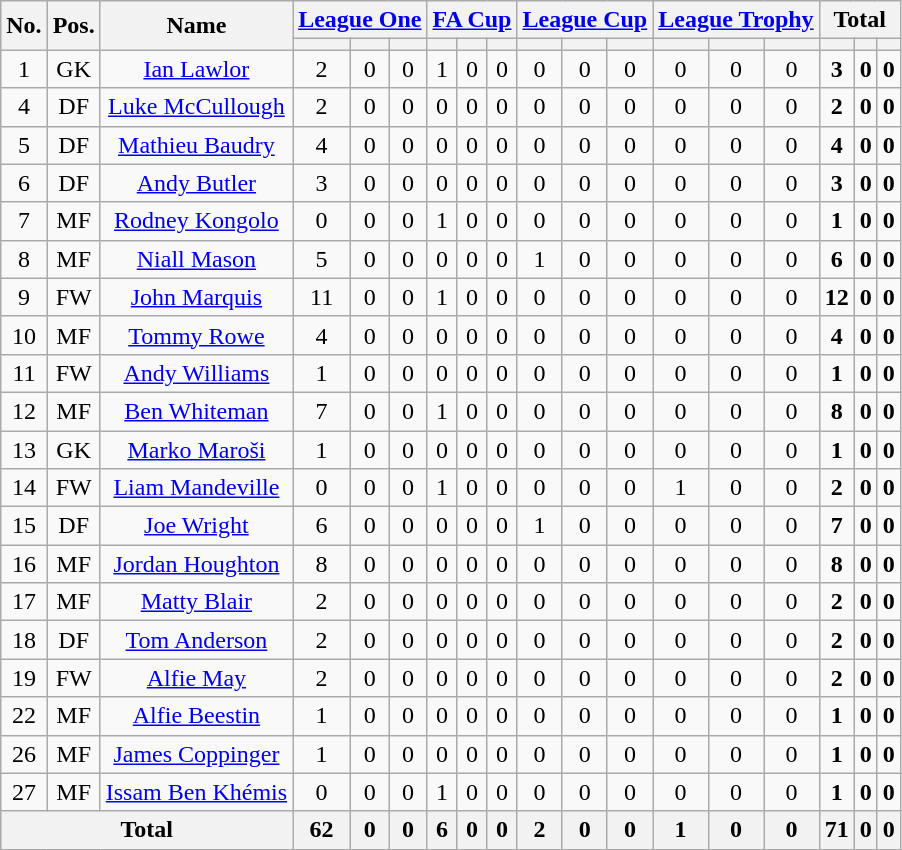<table class="wikitable sortable" style="text-align: center">
<tr>
<th rowspan="2">No.</th>
<th rowspan="2">Pos.</th>
<th rowspan="2">Name</th>
<th colspan="3"><a href='#'>League One</a></th>
<th colspan="3"><a href='#'>FA Cup</a></th>
<th colspan="3"><a href='#'>League Cup</a></th>
<th colspan="3"><a href='#'>League Trophy</a></th>
<th colspan="3">Total</th>
</tr>
<tr>
<th></th>
<th></th>
<th></th>
<th></th>
<th></th>
<th></th>
<th></th>
<th></th>
<th></th>
<th></th>
<th></th>
<th></th>
<th></th>
<th></th>
<th></th>
</tr>
<tr>
<td>1</td>
<td>GK</td>
<td><a href='#'>Ian Lawlor</a></td>
<td>2</td>
<td>0</td>
<td>0</td>
<td>1</td>
<td>0</td>
<td>0</td>
<td>0</td>
<td>0</td>
<td>0</td>
<td>0</td>
<td>0</td>
<td>0</td>
<td><strong>3</strong></td>
<td><strong>0</strong></td>
<td><strong>0</strong></td>
</tr>
<tr>
<td>4</td>
<td>DF</td>
<td><a href='#'>Luke McCullough</a></td>
<td>2</td>
<td>0</td>
<td>0</td>
<td>0</td>
<td>0</td>
<td>0</td>
<td>0</td>
<td>0</td>
<td>0</td>
<td>0</td>
<td>0</td>
<td>0</td>
<td><strong>2</strong></td>
<td><strong>0</strong></td>
<td><strong>0</strong></td>
</tr>
<tr>
<td>5</td>
<td>DF</td>
<td><a href='#'>Mathieu Baudry</a></td>
<td>4</td>
<td>0</td>
<td>0</td>
<td>0</td>
<td>0</td>
<td>0</td>
<td>0</td>
<td>0</td>
<td>0</td>
<td>0</td>
<td>0</td>
<td>0</td>
<td><strong>4</strong></td>
<td><strong>0</strong></td>
<td><strong>0</strong></td>
</tr>
<tr>
<td>6</td>
<td>DF</td>
<td><a href='#'>Andy Butler</a></td>
<td>3</td>
<td>0</td>
<td>0</td>
<td>0</td>
<td>0</td>
<td>0</td>
<td>0</td>
<td>0</td>
<td>0</td>
<td>0</td>
<td>0</td>
<td>0</td>
<td><strong>3</strong></td>
<td><strong>0</strong></td>
<td><strong>0</strong></td>
</tr>
<tr>
<td>7</td>
<td>MF</td>
<td><a href='#'>Rodney Kongolo</a></td>
<td>0</td>
<td>0</td>
<td>0</td>
<td>1</td>
<td>0</td>
<td>0</td>
<td>0</td>
<td>0</td>
<td>0</td>
<td>0</td>
<td>0</td>
<td>0</td>
<td><strong>1</strong></td>
<td><strong>0</strong></td>
<td><strong>0</strong></td>
</tr>
<tr>
<td>8</td>
<td>MF</td>
<td><a href='#'>Niall Mason</a></td>
<td>5</td>
<td>0</td>
<td>0</td>
<td>0</td>
<td>0</td>
<td>0</td>
<td>1</td>
<td>0</td>
<td>0</td>
<td>0</td>
<td>0</td>
<td>0</td>
<td><strong>6</strong></td>
<td><strong>0</strong></td>
<td><strong>0</strong></td>
</tr>
<tr>
<td>9</td>
<td>FW</td>
<td><a href='#'>John Marquis</a></td>
<td>11</td>
<td>0</td>
<td>0</td>
<td>1</td>
<td>0</td>
<td>0</td>
<td>0</td>
<td>0</td>
<td>0</td>
<td>0</td>
<td>0</td>
<td>0</td>
<td><strong>12</strong></td>
<td><strong>0</strong></td>
<td><strong>0</strong></td>
</tr>
<tr>
<td>10</td>
<td>MF</td>
<td><a href='#'>Tommy Rowe</a></td>
<td>4</td>
<td>0</td>
<td>0</td>
<td>0</td>
<td>0</td>
<td>0</td>
<td>0</td>
<td>0</td>
<td>0</td>
<td>0</td>
<td>0</td>
<td>0</td>
<td><strong>4</strong></td>
<td><strong>0</strong></td>
<td><strong>0</strong></td>
</tr>
<tr>
<td>11</td>
<td>FW</td>
<td><a href='#'>Andy Williams</a></td>
<td>1</td>
<td>0</td>
<td>0</td>
<td>0</td>
<td>0</td>
<td>0</td>
<td>0</td>
<td>0</td>
<td>0</td>
<td>0</td>
<td>0</td>
<td>0</td>
<td><strong>1</strong></td>
<td><strong>0</strong></td>
<td><strong>0</strong></td>
</tr>
<tr>
<td>12</td>
<td>MF</td>
<td><a href='#'>Ben Whiteman</a></td>
<td>7</td>
<td>0</td>
<td>0</td>
<td>1</td>
<td>0</td>
<td>0</td>
<td>0</td>
<td>0</td>
<td>0</td>
<td>0</td>
<td>0</td>
<td>0</td>
<td><strong>8</strong></td>
<td><strong>0</strong></td>
<td><strong>0</strong></td>
</tr>
<tr>
<td>13</td>
<td>GK</td>
<td><a href='#'>Marko Maroši</a></td>
<td>1</td>
<td>0</td>
<td>0</td>
<td>0</td>
<td>0</td>
<td>0</td>
<td>0</td>
<td>0</td>
<td>0</td>
<td>0</td>
<td>0</td>
<td>0</td>
<td><strong>1</strong></td>
<td><strong>0</strong></td>
<td><strong>0</strong></td>
</tr>
<tr>
<td>14</td>
<td>FW</td>
<td><a href='#'>Liam Mandeville</a></td>
<td>0</td>
<td>0</td>
<td>0</td>
<td>1</td>
<td>0</td>
<td>0</td>
<td>0</td>
<td>0</td>
<td>0</td>
<td>1</td>
<td>0</td>
<td>0</td>
<td><strong>2</strong></td>
<td><strong>0</strong></td>
<td><strong>0</strong></td>
</tr>
<tr>
<td>15</td>
<td>DF</td>
<td><a href='#'>Joe Wright</a></td>
<td>6</td>
<td>0</td>
<td>0</td>
<td>0</td>
<td>0</td>
<td>0</td>
<td>1</td>
<td>0</td>
<td>0</td>
<td>0</td>
<td>0</td>
<td>0</td>
<td><strong>7</strong></td>
<td><strong>0</strong></td>
<td><strong>0</strong></td>
</tr>
<tr>
<td>16</td>
<td>MF</td>
<td><a href='#'>Jordan Houghton</a></td>
<td>8</td>
<td>0</td>
<td>0</td>
<td>0</td>
<td>0</td>
<td>0</td>
<td>0</td>
<td>0</td>
<td>0</td>
<td>0</td>
<td>0</td>
<td>0</td>
<td><strong>8</strong></td>
<td><strong>0</strong></td>
<td><strong>0</strong></td>
</tr>
<tr>
<td>17</td>
<td>MF</td>
<td><a href='#'>Matty Blair</a></td>
<td>2</td>
<td>0</td>
<td>0</td>
<td>0</td>
<td>0</td>
<td>0</td>
<td>0</td>
<td>0</td>
<td>0</td>
<td>0</td>
<td>0</td>
<td>0</td>
<td><strong>2</strong></td>
<td><strong>0</strong></td>
<td><strong>0</strong></td>
</tr>
<tr>
<td>18</td>
<td>DF</td>
<td><a href='#'>Tom Anderson</a></td>
<td>2</td>
<td>0</td>
<td>0</td>
<td>0</td>
<td>0</td>
<td>0</td>
<td>0</td>
<td>0</td>
<td>0</td>
<td>0</td>
<td>0</td>
<td>0</td>
<td><strong>2</strong></td>
<td><strong>0</strong></td>
<td><strong>0</strong></td>
</tr>
<tr>
<td>19</td>
<td>FW</td>
<td><a href='#'>Alfie May</a></td>
<td>2</td>
<td>0</td>
<td>0</td>
<td>0</td>
<td>0</td>
<td>0</td>
<td>0</td>
<td>0</td>
<td>0</td>
<td>0</td>
<td>0</td>
<td>0</td>
<td><strong>2</strong></td>
<td><strong>0</strong></td>
<td><strong>0</strong></td>
</tr>
<tr>
<td>22</td>
<td>MF</td>
<td><a href='#'>Alfie Beestin</a></td>
<td>1</td>
<td>0</td>
<td>0</td>
<td>0</td>
<td>0</td>
<td>0</td>
<td>0</td>
<td>0</td>
<td>0</td>
<td>0</td>
<td>0</td>
<td>0</td>
<td><strong>1</strong></td>
<td><strong>0</strong></td>
<td><strong>0</strong></td>
</tr>
<tr>
<td>26</td>
<td>MF</td>
<td><a href='#'>James Coppinger</a></td>
<td>1</td>
<td>0</td>
<td>0</td>
<td>0</td>
<td>0</td>
<td>0</td>
<td>0</td>
<td>0</td>
<td>0</td>
<td>0</td>
<td>0</td>
<td>0</td>
<td><strong>1</strong></td>
<td><strong>0</strong></td>
<td><strong>0</strong></td>
</tr>
<tr>
<td>27</td>
<td>MF</td>
<td><a href='#'>Issam Ben Khémis</a></td>
<td>0</td>
<td>0</td>
<td>0</td>
<td>1</td>
<td>0</td>
<td>0</td>
<td>0</td>
<td>0</td>
<td>0</td>
<td>0</td>
<td>0</td>
<td>0</td>
<td><strong>1</strong></td>
<td><strong>0</strong></td>
<td><strong>0</strong></td>
</tr>
<tr>
<th colspan="3">Total</th>
<th>62</th>
<th>0</th>
<th>0</th>
<th>6</th>
<th>0</th>
<th>0</th>
<th>2</th>
<th>0</th>
<th>0</th>
<th>1</th>
<th>0</th>
<th>0</th>
<th>71</th>
<th>0</th>
<th>0</th>
</tr>
</table>
